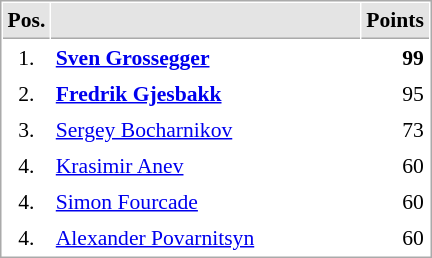<table cellspacing="1" cellpadding="3" style="border:1px solid #AAAAAA;font-size:90%">
<tr bgcolor="#E4E4E4">
<th style="border-bottom:1px solid #AAAAAA" width=10>Pos.</th>
<th style="border-bottom:1px solid #AAAAAA" width=200></th>
<th style="border-bottom:1px solid #AAAAAA" width=20>Points</th>
</tr>
<tr>
<td align=center>1.</td>
<td> <strong><a href='#'>Sven Grossegger</a></strong></td>
<td align=right><strong>99</strong></td>
</tr>
<tr>
<td align=center>2.</td>
<td><strong> <a href='#'>Fredrik Gjesbakk</a></strong></td>
<td align=right>95</td>
</tr>
<tr>
<td align=center>3.</td>
<td> <a href='#'>Sergey Bocharnikov</a></td>
<td align=right>73</td>
</tr>
<tr>
<td align=center>4.</td>
<td> <a href='#'>Krasimir Anev</a></td>
<td align=right>60</td>
</tr>
<tr>
<td align=center>4.</td>
<td> <a href='#'>Simon Fourcade</a></td>
<td align=right>60</td>
</tr>
<tr>
<td align=center>4.</td>
<td> <a href='#'>Alexander Povarnitsyn</a></td>
<td align=right>60</td>
</tr>
</table>
